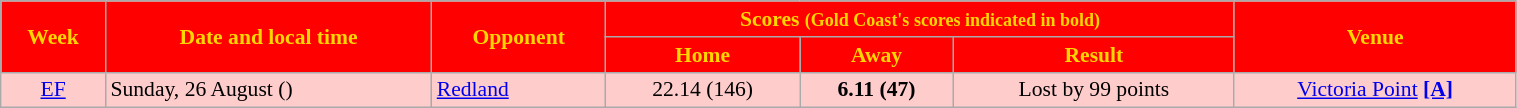<table class="wikitable plainrowheaders" style="font-size:90%; width:80%; text-align:center;">
<tr>
<th rowspan=2 style="background:red; color:gold">Week</th>
<th rowspan=2 style="background:red; color:gold">Date and local time</th>
<th rowspan=2 style="background:red; color:gold">Opponent</th>
<th colspan=3 style="background:red; color:gold">Scores <small>(Gold Coast's scores indicated in bold)</small></th>
<th rowspan=2 style="background:red; color:gold">Venue</th>
</tr>
<tr>
<th style="background:red; color:gold">Home</th>
<th style="background:red; color:gold">Away</th>
<th style="background:red; color:gold">Result</th>
</tr>
<tr style="background:#fcc;">
<td><a href='#'>EF</a></td>
<td align=left>Sunday, 26 August ()</td>
<td align=left><a href='#'>Redland</a></td>
<td>22.14 (146)</td>
<td><strong>6.11 (47)</strong></td>
<td>Lost by 99 points</td>
<td><a href='#'>Victoria Point</a> <a href='#'><strong>[A]</strong></a></td>
</tr>
</table>
